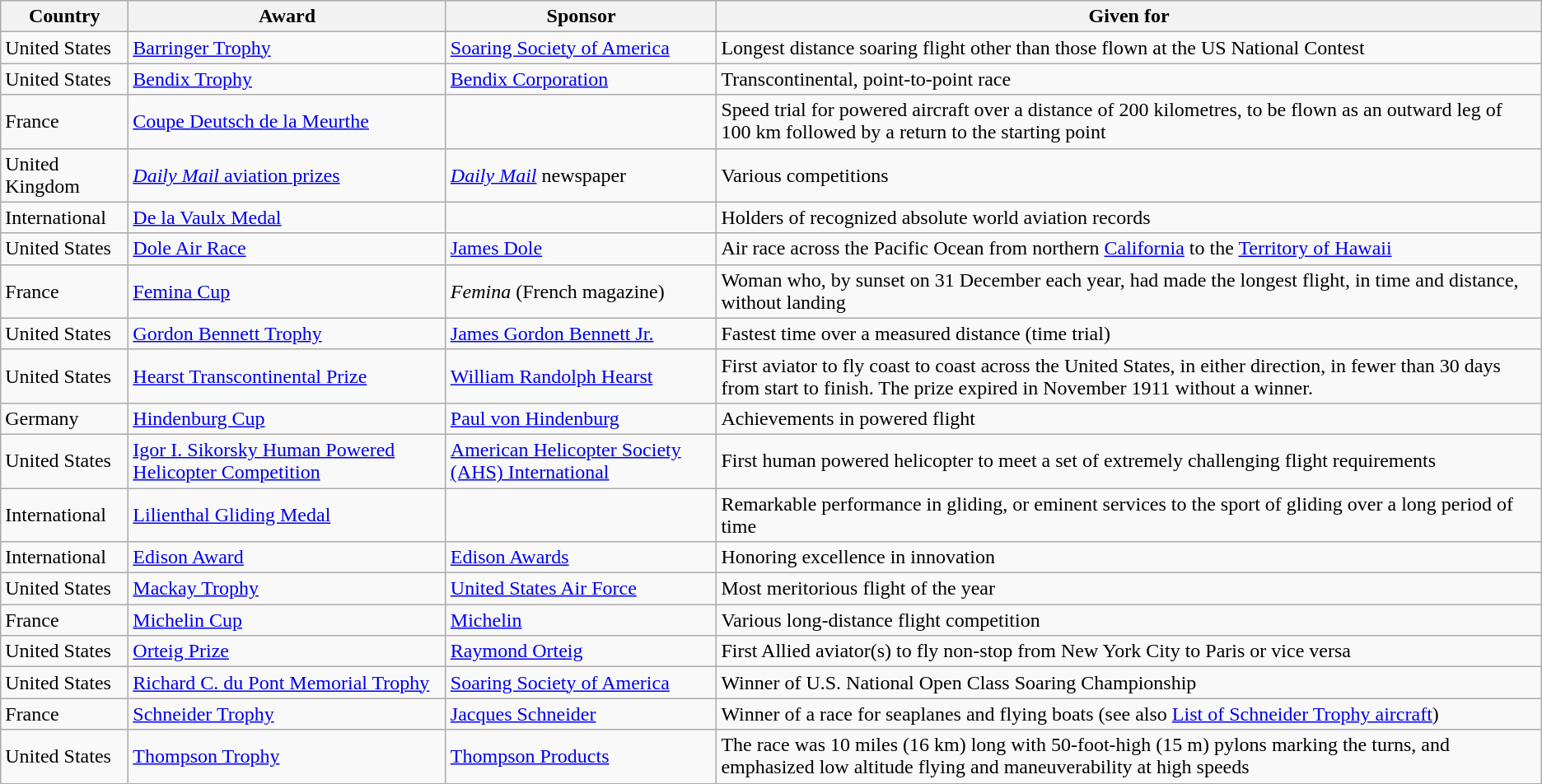<table class="wikitable sortable">
<tr>
<th style="width:6em;">Country</th>
<th>Award</th>
<th>Sponsor</th>
<th>Given for</th>
</tr>
<tr>
<td>United States</td>
<td><a href='#'>Barringer Trophy</a></td>
<td><a href='#'>Soaring Society of America</a></td>
<td>Longest distance soaring flight other than those flown at the US National Contest</td>
</tr>
<tr>
<td>United States</td>
<td><a href='#'>Bendix Trophy</a></td>
<td><a href='#'>Bendix Corporation</a></td>
<td>Transcontinental, point-to-point race</td>
</tr>
<tr>
<td>France</td>
<td><a href='#'>Coupe Deutsch de la Meurthe</a></td>
<td></td>
<td>Speed trial for powered aircraft over a distance of 200 kilometres, to be flown as an outward leg of 100 km followed by a return to the starting point</td>
</tr>
<tr>
<td>United Kingdom</td>
<td><a href='#'><em>Daily Mail</em> aviation prizes</a></td>
<td><em><a href='#'>Daily Mail</a></em> newspaper</td>
<td>Various competitions</td>
</tr>
<tr>
<td>International</td>
<td><a href='#'>De la Vaulx Medal</a></td>
<td></td>
<td>Holders of recognized absolute world aviation records</td>
</tr>
<tr>
<td>United States</td>
<td><a href='#'>Dole Air Race</a></td>
<td><a href='#'>James Dole</a></td>
<td>Air race across the Pacific Ocean from northern <a href='#'>California</a> to the <a href='#'>Territory of Hawaii</a></td>
</tr>
<tr>
<td>France</td>
<td><a href='#'>Femina Cup</a></td>
<td><em>Femina</em> (French magazine)</td>
<td>Woman who, by sunset on 31 December each year, had made the longest flight, in time and distance, without landing</td>
</tr>
<tr>
<td>United States</td>
<td><a href='#'>Gordon Bennett Trophy</a></td>
<td><a href='#'>James Gordon Bennett Jr.</a></td>
<td>Fastest time over a measured distance (time trial)</td>
</tr>
<tr>
<td>United States</td>
<td><a href='#'>Hearst Transcontinental Prize</a></td>
<td><a href='#'>William Randolph Hearst</a></td>
<td>First aviator to fly coast to coast across the United States, in either direction, in fewer than 30 days from start to finish. The prize expired in November 1911 without a winner.</td>
</tr>
<tr>
<td>Germany</td>
<td><a href='#'>Hindenburg Cup</a></td>
<td><a href='#'>Paul von Hindenburg</a></td>
<td>Achievements in powered flight</td>
</tr>
<tr>
<td>United States</td>
<td><a href='#'>Igor I. Sikorsky Human Powered Helicopter Competition</a></td>
<td><a href='#'>American Helicopter Society (AHS) International</a></td>
<td>First human powered helicopter to meet a set of extremely challenging flight requirements</td>
</tr>
<tr>
<td>International</td>
<td><a href='#'>Lilienthal Gliding Medal</a></td>
<td></td>
<td>Remarkable performance in gliding, or eminent services to the sport of gliding over a long period of time</td>
</tr>
<tr>
<td>International</td>
<td><a href='#'>Edison Award</a></td>
<td><a href='#'>Edison Awards</a></td>
<td>Honoring excellence in innovation</td>
</tr>
<tr>
<td>United States</td>
<td><a href='#'>Mackay Trophy</a></td>
<td><a href='#'>United States Air Force</a></td>
<td>Most meritorious flight of the year</td>
</tr>
<tr>
<td>France</td>
<td><a href='#'>Michelin Cup</a></td>
<td><a href='#'>Michelin</a></td>
<td>Various long-distance flight competition</td>
</tr>
<tr>
<td>United States</td>
<td><a href='#'>Orteig Prize</a></td>
<td><a href='#'>Raymond Orteig</a></td>
<td>First Allied aviator(s) to fly non-stop from New York City to Paris or vice versa</td>
</tr>
<tr>
<td>United States</td>
<td><a href='#'>Richard C. du Pont Memorial Trophy</a></td>
<td><a href='#'>Soaring Society of America</a></td>
<td>Winner of U.S. National Open Class Soaring Championship</td>
</tr>
<tr>
<td>France</td>
<td><a href='#'>Schneider Trophy</a></td>
<td><a href='#'>Jacques Schneider</a></td>
<td>Winner of a race for seaplanes and flying boats (see also <a href='#'>List of Schneider Trophy aircraft</a>)</td>
</tr>
<tr>
<td>United States</td>
<td><a href='#'>Thompson Trophy</a></td>
<td><a href='#'>Thompson Products</a></td>
<td>The race was 10 miles (16 km) long with 50-foot-high (15 m) pylons marking the turns, and emphasized low altitude flying and maneuverability at high speeds</td>
</tr>
</table>
